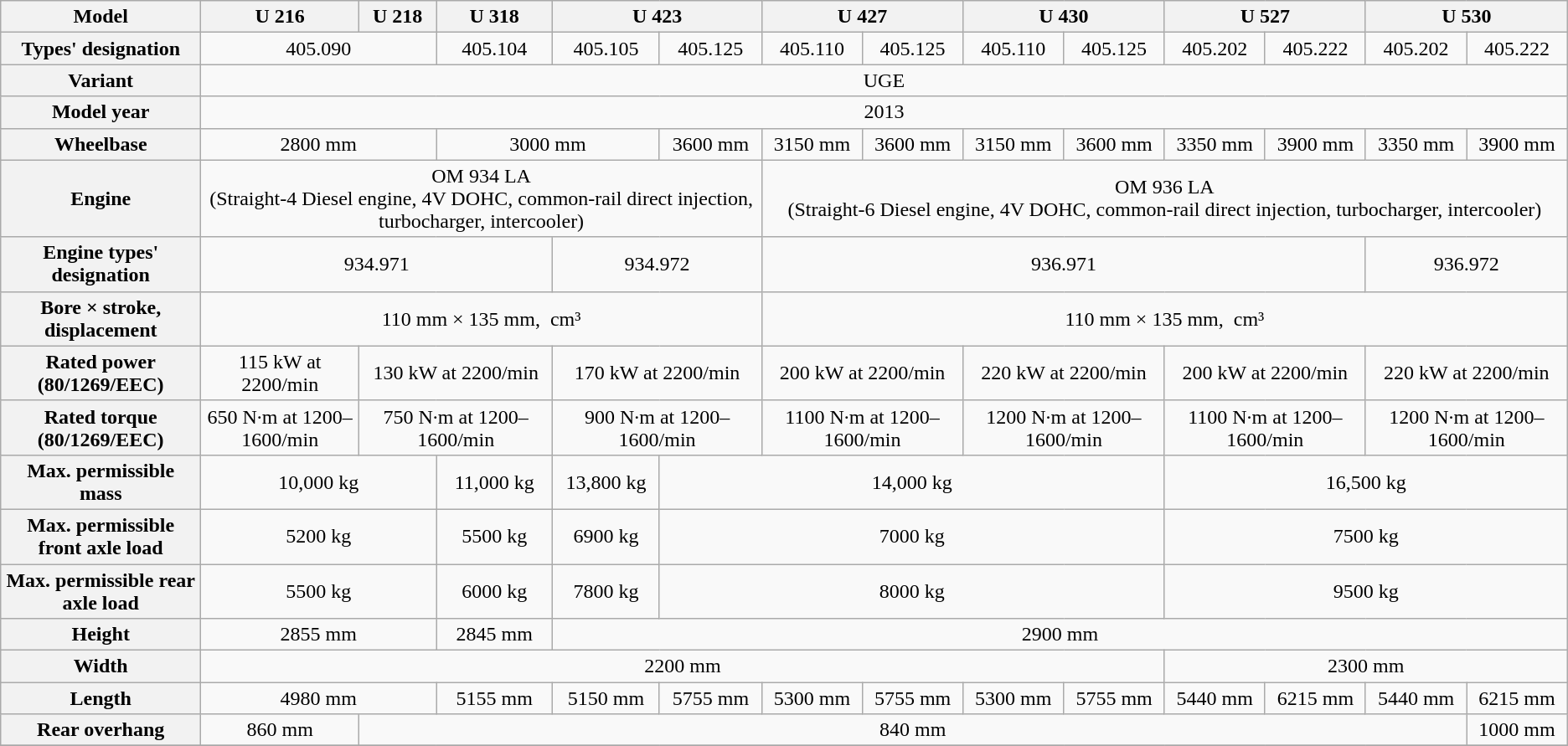<table class="wikitable" style="text-align: center;">
<tr>
<th>Model</th>
<th colspan="1">U 216</th>
<th colspan="1">U 218</th>
<th colspan="1">U 318</th>
<th colspan="2">U 423</th>
<th colspan="2">U 427</th>
<th colspan="2">U 430</th>
<th colspan="2">U 527</th>
<th colspan="2">U 530</th>
</tr>
<tr>
<th>Types' designation</th>
<td colspan="2">405.090</td>
<td colspan="1">405.104</td>
<td colspan="1">405.105</td>
<td colspan="1">405.125</td>
<td colspan="1">405.110</td>
<td colspan="1">405.125</td>
<td colspan="1">405.110</td>
<td colspan="1">405.125</td>
<td colspan="1">405.202</td>
<td colspan="1">405.222</td>
<td colspan="1">405.202</td>
<td colspan="1">405.222</td>
</tr>
<tr>
<th>Variant</th>
<td colspan="13">UGE</td>
</tr>
<tr>
<th>Model year</th>
<td colspan="13">2013</td>
</tr>
<tr>
<th>Wheelbase</th>
<td colspan="2">2800 mm</td>
<td colspan="2">3000 mm</td>
<td colspan="1">3600 mm</td>
<td colspan="1">3150 mm</td>
<td colspan="1">3600 mm</td>
<td colspan="1">3150 mm</td>
<td colspan="1">3600 mm</td>
<td colspan="1">3350 mm</td>
<td colspan="1">3900 mm</td>
<td colspan="1">3350 mm</td>
<td colspan="1">3900 mm</td>
</tr>
<tr>
<th>Engine</th>
<td colspan="5">OM 934 LA<br>(Straight-4 Diesel engine, 4V DOHC, common-rail direct injection, turbocharger, intercooler)</td>
<td colspan="8">OM 936 LA<br>(Straight-6 Diesel engine, 4V DOHC, common-rail direct injection, turbocharger, intercooler)</td>
</tr>
<tr>
<th>Engine types' designation</th>
<td colspan="3">934.971</td>
<td colspan="2">934.972</td>
<td colspan="6">936.971</td>
<td colspan="2">936.972</td>
</tr>
<tr>
<th>Bore × stroke, displacement</th>
<td colspan="5">110 mm × 135 mm,  cm³</td>
<td colspan="8">110 mm × 135 mm,  cm³</td>
</tr>
<tr>
<th>Rated power (80/1269/EEC)</th>
<td>115 kW at 2200/min</td>
<td colspan="2">130 kW at 2200/min</td>
<td colspan="2">170 kW at 2200/min</td>
<td colspan="2">200 kW at 2200/min</td>
<td colspan="2">220 kW at 2200/min</td>
<td colspan="2">200 kW at 2200/min</td>
<td colspan="2">220 kW at 2200/min</td>
</tr>
<tr>
<th>Rated torque (80/1269/EEC)</th>
<td>650 N·m at 1200–1600/min</td>
<td colspan="2">750 N·m at 1200–1600/min</td>
<td colspan="2">900 N·m at 1200–1600/min</td>
<td colspan="2">1100 N·m at 1200–1600/min</td>
<td colspan="2">1200 N·m at 1200–1600/min</td>
<td colspan="2">1100 N·m at 1200–1600/min</td>
<td colspan="2">1200 N·m at 1200–1600/min</td>
</tr>
<tr>
<th>Max. permissible mass</th>
<td colspan="2">10,000 kg</td>
<td colspan="1">11,000 kg</td>
<td colspan="1">13,800 kg</td>
<td colspan="5">14,000 kg</td>
<td colspan="4">16,500 kg</td>
</tr>
<tr>
<th>Max. permissible front axle load</th>
<td colspan="2">5200 kg</td>
<td colspan="1">5500 kg</td>
<td colspan="1">6900 kg</td>
<td colspan="5">7000 kg</td>
<td colspan="4">7500 kg</td>
</tr>
<tr>
<th>Max. permissible rear axle load</th>
<td colspan="2">5500 kg</td>
<td colspan="1">6000 kg</td>
<td colspan="1">7800 kg</td>
<td colspan="5">8000 kg</td>
<td colspan="4">9500 kg</td>
</tr>
<tr>
<th>Height</th>
<td colspan="2">2855 mm</td>
<td colspan="1">2845 mm</td>
<td colspan="10">2900 mm</td>
</tr>
<tr>
<th>Width</th>
<td colspan="9">2200 mm</td>
<td colspan="4">2300 mm</td>
</tr>
<tr>
<th>Length</th>
<td colspan="2">4980 mm</td>
<td colspan="1">5155 mm</td>
<td colspan="1">5150 mm</td>
<td colspan="1">5755 mm</td>
<td colspan="1">5300 mm</td>
<td colspan="1">5755 mm</td>
<td colspan="1">5300 mm</td>
<td colspan="1">5755 mm</td>
<td colspan="1">5440 mm</td>
<td colspan="1">6215 mm</td>
<td colspan="1">5440 mm</td>
<td colspan="1">6215 mm</td>
</tr>
<tr>
<th>Rear overhang</th>
<td colspan="1">860 mm</td>
<td colspan="11">840 mm</td>
<td colspan="1">1000 mm</td>
</tr>
<tr>
</tr>
</table>
